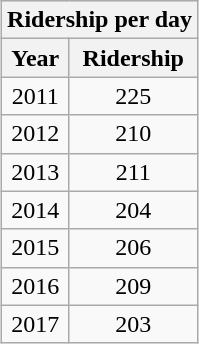<table class="wikitable" style="margin: 1em 0.2em; text-align: center;">
<tr style="background: #ddd;">
<th colspan="2">Ridership per day </th>
</tr>
<tr>
<th>Year</th>
<th>Ridership</th>
</tr>
<tr>
<td>2011</td>
<td>225</td>
</tr>
<tr>
<td>2012</td>
<td>210</td>
</tr>
<tr>
<td>2013</td>
<td>211</td>
</tr>
<tr>
<td>2014</td>
<td>204</td>
</tr>
<tr>
<td>2015</td>
<td>206</td>
</tr>
<tr>
<td>2016</td>
<td>209</td>
</tr>
<tr>
<td>2017</td>
<td>203</td>
</tr>
</table>
